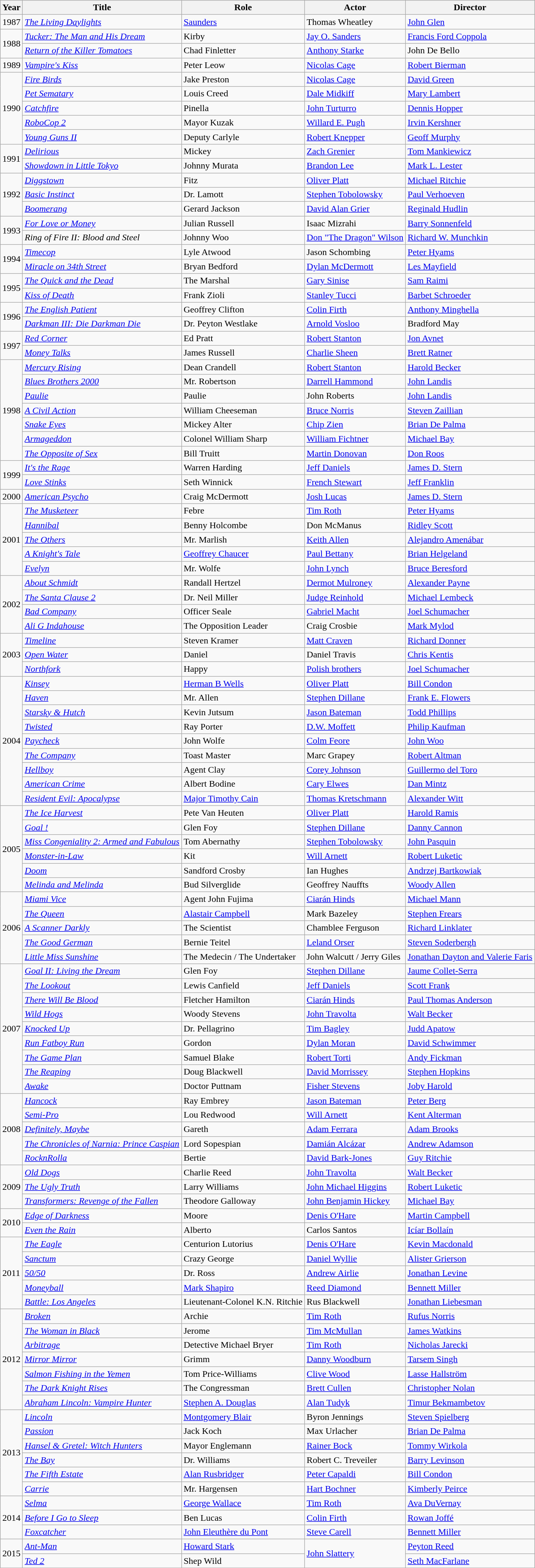<table class="wikitable">
<tr>
<th>Year</th>
<th>Title</th>
<th>Role</th>
<th>Actor</th>
<th>Director</th>
</tr>
<tr>
<td rowspan=1>1987</td>
<td><em><a href='#'>The Living Daylights</a></em></td>
<td><a href='#'>Saunders</a></td>
<td>Thomas Wheatley</td>
<td><a href='#'>John Glen</a></td>
</tr>
<tr>
<td rowspan=2>1988</td>
<td><em><a href='#'>Tucker: The Man and His Dream</a></em></td>
<td>Kirby</td>
<td><a href='#'>Jay O. Sanders</a></td>
<td><a href='#'>Francis Ford Coppola</a></td>
</tr>
<tr>
<td><em><a href='#'>Return of the Killer Tomatoes</a></em></td>
<td>Chad Finletter</td>
<td><a href='#'>Anthony Starke</a></td>
<td>John De Bello</td>
</tr>
<tr>
<td rowspan=1>1989</td>
<td><em><a href='#'>Vampire's Kiss</a></em></td>
<td>Peter Leow</td>
<td><a href='#'>Nicolas Cage</a></td>
<td><a href='#'>Robert Bierman</a></td>
</tr>
<tr>
<td rowspan=5>1990</td>
<td><em><a href='#'>Fire Birds</a></em></td>
<td>Jake Preston</td>
<td><a href='#'>Nicolas Cage</a></td>
<td><a href='#'>David Green</a></td>
</tr>
<tr>
<td><em><a href='#'>Pet Sematary</a></em></td>
<td>Louis Creed</td>
<td><a href='#'>Dale Midkiff</a></td>
<td><a href='#'>Mary Lambert</a></td>
</tr>
<tr>
<td><em><a href='#'>Catchfire</a></em></td>
<td>Pinella</td>
<td><a href='#'>John Turturro</a></td>
<td><a href='#'>Dennis Hopper</a></td>
</tr>
<tr>
<td><em><a href='#'>RoboCop 2</a></em></td>
<td>Mayor Kuzak</td>
<td><a href='#'>Willard E. Pugh</a></td>
<td><a href='#'>Irvin Kershner</a></td>
</tr>
<tr>
<td><em><a href='#'>Young Guns II</a></em></td>
<td>Deputy Carlyle</td>
<td><a href='#'>Robert Knepper</a></td>
<td><a href='#'>Geoff Murphy</a></td>
</tr>
<tr>
<td rowspan=2>1991</td>
<td><em><a href='#'>Delirious</a></em></td>
<td>Mickey</td>
<td><a href='#'>Zach Grenier</a></td>
<td><a href='#'>Tom Mankiewicz</a></td>
</tr>
<tr>
<td><em><a href='#'>Showdown in Little Tokyo</a></em></td>
<td>Johnny Murata</td>
<td><a href='#'>Brandon Lee</a></td>
<td><a href='#'>Mark L. Lester</a></td>
</tr>
<tr>
<td rowspan=3>1992</td>
<td><em><a href='#'>Diggstown</a></em></td>
<td>Fitz</td>
<td><a href='#'>Oliver Platt</a></td>
<td><a href='#'>Michael Ritchie</a></td>
</tr>
<tr>
<td><em><a href='#'>Basic Instinct</a></em></td>
<td>Dr. Lamott</td>
<td><a href='#'>Stephen Tobolowsky</a></td>
<td><a href='#'>Paul Verhoeven</a></td>
</tr>
<tr>
<td><em><a href='#'>Boomerang</a></em></td>
<td>Gerard Jackson</td>
<td><a href='#'>David Alan Grier</a></td>
<td><a href='#'>Reginald Hudlin</a></td>
</tr>
<tr>
<td rowspan=2>1993</td>
<td><em><a href='#'>For Love or Money</a></em></td>
<td>Julian Russell</td>
<td>Isaac Mizrahi</td>
<td><a href='#'>Barry Sonnenfeld</a></td>
</tr>
<tr>
<td><em>Ring of Fire II: Blood and Steel</em></td>
<td>Johnny Woo</td>
<td><a href='#'>Don "The Dragon" Wilson</a></td>
<td><a href='#'>Richard W. Munchkin</a></td>
</tr>
<tr>
<td rowspan=2>1994</td>
<td><em><a href='#'>Timecop</a></em></td>
<td>Lyle Atwood</td>
<td>Jason Schombing</td>
<td><a href='#'>Peter Hyams</a></td>
</tr>
<tr>
<td><em><a href='#'>Miracle on 34th Street</a></em></td>
<td>Bryan Bedford</td>
<td><a href='#'>Dylan McDermott</a></td>
<td><a href='#'>Les Mayfield</a></td>
</tr>
<tr>
<td rowspan=2>1995</td>
<td><em><a href='#'>The Quick and the Dead</a></em></td>
<td>The Marshal</td>
<td><a href='#'>Gary Sinise</a></td>
<td><a href='#'>Sam Raimi</a></td>
</tr>
<tr>
<td><em><a href='#'>Kiss of Death</a></em></td>
<td>Frank Zioli</td>
<td><a href='#'>Stanley Tucci</a></td>
<td><a href='#'>Barbet Schroeder</a></td>
</tr>
<tr>
<td rowspan=2>1996</td>
<td><em><a href='#'>The English Patient</a></em></td>
<td>Geoffrey Clifton</td>
<td><a href='#'>Colin Firth</a></td>
<td><a href='#'>Anthony Minghella</a></td>
</tr>
<tr>
<td><em><a href='#'>Darkman III: Die Darkman Die</a></em></td>
<td>Dr. Peyton Westlake</td>
<td><a href='#'>Arnold Vosloo</a></td>
<td>Bradford May</td>
</tr>
<tr>
<td rowspan=2>1997</td>
<td><em><a href='#'>Red Corner</a></em></td>
<td>Ed Pratt</td>
<td><a href='#'>Robert Stanton</a></td>
<td><a href='#'>Jon Avnet</a></td>
</tr>
<tr>
<td><em><a href='#'>Money Talks</a></em></td>
<td>James Russell</td>
<td><a href='#'>Charlie Sheen</a></td>
<td><a href='#'>Brett Ratner</a></td>
</tr>
<tr>
<td rowspan=7>1998</td>
<td><em><a href='#'>Mercury Rising</a></em></td>
<td>Dean Crandell</td>
<td><a href='#'>Robert Stanton</a></td>
<td><a href='#'>Harold Becker</a></td>
</tr>
<tr>
<td><em><a href='#'>Blues Brothers 2000</a></em></td>
<td>Mr. Robertson</td>
<td><a href='#'>Darrell Hammond</a></td>
<td><a href='#'>John Landis</a></td>
</tr>
<tr>
<td><em><a href='#'>Paulie</a></em></td>
<td>Paulie</td>
<td>John Roberts</td>
<td><a href='#'>John Landis</a></td>
</tr>
<tr>
<td><em><a href='#'>A Civil Action</a></em></td>
<td>William Cheeseman</td>
<td><a href='#'>Bruce Norris</a></td>
<td><a href='#'>Steven Zaillian</a></td>
</tr>
<tr>
<td><em><a href='#'>Snake Eyes</a></em></td>
<td>Mickey Alter</td>
<td><a href='#'>Chip Zien</a></td>
<td><a href='#'>Brian De Palma</a></td>
</tr>
<tr>
<td><em><a href='#'>Armageddon</a></em></td>
<td>Colonel William Sharp</td>
<td><a href='#'>William Fichtner</a></td>
<td><a href='#'>Michael Bay</a></td>
</tr>
<tr>
<td><em><a href='#'>The Opposite of Sex</a></em></td>
<td>Bill Truitt</td>
<td><a href='#'>Martin Donovan</a></td>
<td><a href='#'>Don Roos</a></td>
</tr>
<tr>
<td rowspan=2>1999</td>
<td><em><a href='#'>It's the Rage</a></em></td>
<td>Warren Harding</td>
<td><a href='#'>Jeff Daniels</a></td>
<td><a href='#'>James D. Stern</a></td>
</tr>
<tr>
<td><em><a href='#'>Love Stinks</a></em></td>
<td>Seth Winnick</td>
<td><a href='#'>French Stewart</a></td>
<td><a href='#'>Jeff Franklin</a></td>
</tr>
<tr>
<td rowspan=1>2000</td>
<td><em><a href='#'>American Psycho</a></em></td>
<td>Craig McDermott</td>
<td><a href='#'>Josh Lucas</a></td>
<td><a href='#'>James D. Stern</a></td>
</tr>
<tr>
<td rowspan=5>2001</td>
<td><em><a href='#'>The Musketeer</a></em></td>
<td>Febre</td>
<td><a href='#'>Tim Roth</a></td>
<td><a href='#'>Peter Hyams</a></td>
</tr>
<tr>
<td><em><a href='#'>Hannibal</a></em></td>
<td>Benny Holcombe</td>
<td>Don McManus</td>
<td><a href='#'>Ridley Scott</a></td>
</tr>
<tr>
<td><em><a href='#'>The Others</a></em></td>
<td>Mr. Marlish</td>
<td><a href='#'>Keith Allen</a></td>
<td><a href='#'>Alejandro Amenábar</a></td>
</tr>
<tr>
<td><em><a href='#'>A Knight's Tale</a></em></td>
<td><a href='#'>Geoffrey Chaucer</a></td>
<td><a href='#'>Paul Bettany</a></td>
<td><a href='#'>Brian Helgeland</a></td>
</tr>
<tr>
<td><em><a href='#'>Evelyn</a></em></td>
<td>Mr. Wolfe</td>
<td><a href='#'>John Lynch</a></td>
<td><a href='#'>Bruce Beresford</a></td>
</tr>
<tr>
<td rowspan=4>2002</td>
<td><em><a href='#'>About Schmidt</a></em></td>
<td>Randall Hertzel</td>
<td><a href='#'>Dermot Mulroney</a></td>
<td><a href='#'>Alexander Payne</a></td>
</tr>
<tr>
<td><em><a href='#'>The Santa Clause 2</a></em></td>
<td>Dr. Neil Miller</td>
<td><a href='#'>Judge Reinhold</a></td>
<td><a href='#'>Michael Lembeck</a></td>
</tr>
<tr>
<td><em><a href='#'>Bad Company</a></em></td>
<td>Officer Seale</td>
<td><a href='#'>Gabriel Macht</a></td>
<td><a href='#'>Joel Schumacher</a></td>
</tr>
<tr>
<td><em><a href='#'>Ali G Indahouse</a></em></td>
<td>The Opposition Leader</td>
<td>Craig Crosbie</td>
<td><a href='#'>Mark Mylod</a></td>
</tr>
<tr>
<td rowspan=3>2003</td>
<td><em><a href='#'>Timeline</a></em></td>
<td>Steven Kramer</td>
<td><a href='#'>Matt Craven</a></td>
<td><a href='#'>Richard Donner</a></td>
</tr>
<tr>
<td><em><a href='#'>Open Water</a></em></td>
<td>Daniel</td>
<td>Daniel Travis</td>
<td><a href='#'>Chris Kentis</a></td>
</tr>
<tr>
<td><em><a href='#'>Northfork</a></em></td>
<td>Happy</td>
<td><a href='#'>Polish brothers</a></td>
<td><a href='#'>Joel Schumacher</a></td>
</tr>
<tr>
<td rowspan=9>2004</td>
<td><em><a href='#'>Kinsey</a></em></td>
<td><a href='#'>Herman B Wells</a></td>
<td><a href='#'>Oliver Platt</a></td>
<td><a href='#'>Bill Condon</a></td>
</tr>
<tr>
<td><em><a href='#'>Haven</a></em></td>
<td>Mr. Allen</td>
<td><a href='#'>Stephen Dillane</a></td>
<td><a href='#'>Frank E. Flowers</a></td>
</tr>
<tr>
<td><em><a href='#'>Starsky & Hutch</a></em></td>
<td>Kevin Jutsum</td>
<td><a href='#'>Jason Bateman</a></td>
<td><a href='#'>Todd Phillips</a></td>
</tr>
<tr>
<td><em><a href='#'>Twisted</a></em></td>
<td>Ray Porter</td>
<td><a href='#'>D.W. Moffett</a></td>
<td><a href='#'>Philip Kaufman</a></td>
</tr>
<tr>
<td><em><a href='#'>Paycheck</a></em></td>
<td>John Wolfe</td>
<td><a href='#'>Colm Feore</a></td>
<td><a href='#'>John Woo</a></td>
</tr>
<tr>
<td><em><a href='#'>The Company</a></em></td>
<td>Toast Master</td>
<td>Marc Grapey</td>
<td><a href='#'>Robert Altman</a></td>
</tr>
<tr>
<td><em><a href='#'>Hellboy</a></em></td>
<td>Agent Clay</td>
<td><a href='#'>Corey Johnson</a></td>
<td><a href='#'>Guillermo del Toro</a></td>
</tr>
<tr>
<td><em><a href='#'>American Crime</a></em></td>
<td>Albert Bodine</td>
<td><a href='#'>Cary Elwes</a></td>
<td><a href='#'>Dan Mintz</a></td>
</tr>
<tr>
<td><em><a href='#'>Resident Evil: Apocalypse</a></em></td>
<td><a href='#'>Major Timothy Cain</a></td>
<td><a href='#'>Thomas Kretschmann</a></td>
<td><a href='#'>Alexander Witt</a></td>
</tr>
<tr>
<td rowspan=6>2005</td>
<td><em><a href='#'>The Ice Harvest</a></em></td>
<td>Pete Van Heuten</td>
<td><a href='#'>Oliver Platt</a></td>
<td><a href='#'>Harold Ramis</a></td>
</tr>
<tr>
<td><em><a href='#'>Goal !</a></em></td>
<td>Glen Foy</td>
<td><a href='#'>Stephen Dillane</a></td>
<td><a href='#'>Danny Cannon</a></td>
</tr>
<tr>
<td><em><a href='#'>Miss Congeniality 2: Armed and Fabulous</a></em></td>
<td>Tom Abernathy</td>
<td><a href='#'>Stephen Tobolowsky</a></td>
<td><a href='#'>John Pasquin</a></td>
</tr>
<tr>
<td><em><a href='#'>Monster-in-Law</a></em></td>
<td>Kit</td>
<td><a href='#'>Will Arnett</a></td>
<td><a href='#'>Robert Luketic</a></td>
</tr>
<tr>
<td><em><a href='#'>Doom</a></em></td>
<td>Sandford Crosby</td>
<td>Ian Hughes</td>
<td><a href='#'>Andrzej Bartkowiak</a></td>
</tr>
<tr>
<td><em><a href='#'>Melinda and Melinda</a></em></td>
<td>Bud Silverglide</td>
<td>Geoffrey Nauffts</td>
<td><a href='#'>Woody Allen</a></td>
</tr>
<tr>
<td rowspan=5>2006</td>
<td><em><a href='#'>Miami Vice</a></em></td>
<td>Agent John Fujima</td>
<td><a href='#'>Ciarán Hinds</a></td>
<td><a href='#'>Michael Mann</a></td>
</tr>
<tr>
<td><em><a href='#'>The Queen</a></em></td>
<td><a href='#'>Alastair Campbell</a></td>
<td>Mark Bazeley</td>
<td><a href='#'>Stephen Frears</a></td>
</tr>
<tr>
<td><em><a href='#'>A Scanner Darkly</a></em></td>
<td>The Scientist</td>
<td>Chamblee Ferguson</td>
<td><a href='#'>Richard Linklater</a></td>
</tr>
<tr>
<td><em><a href='#'>The Good German</a></em></td>
<td>Bernie Teitel</td>
<td><a href='#'>Leland Orser</a></td>
<td><a href='#'>Steven Soderbergh</a></td>
</tr>
<tr>
<td><em><a href='#'>Little Miss Sunshine</a></em></td>
<td>The Medecin / The Undertaker</td>
<td>John Walcutt / Jerry Giles</td>
<td><a href='#'>Jonathan Dayton and Valerie Faris</a></td>
</tr>
<tr>
<td rowspan=9>2007</td>
<td><em><a href='#'>Goal II: Living the Dream</a></em></td>
<td>Glen Foy</td>
<td><a href='#'>Stephen Dillane</a></td>
<td><a href='#'>Jaume Collet-Serra</a></td>
</tr>
<tr>
<td><em><a href='#'>The Lookout</a></em></td>
<td>Lewis Canfield</td>
<td><a href='#'>Jeff Daniels</a></td>
<td><a href='#'>Scott Frank</a></td>
</tr>
<tr>
<td><em><a href='#'>There Will Be Blood</a></em></td>
<td>Fletcher Hamilton</td>
<td><a href='#'>Ciarán Hinds</a></td>
<td><a href='#'>Paul Thomas Anderson</a></td>
</tr>
<tr>
<td><em><a href='#'>Wild Hogs</a></em></td>
<td>Woody Stevens</td>
<td><a href='#'>John Travolta</a></td>
<td><a href='#'>Walt Becker</a></td>
</tr>
<tr>
<td><em><a href='#'>Knocked Up</a></em></td>
<td>Dr. Pellagrino</td>
<td><a href='#'>Tim Bagley</a></td>
<td><a href='#'>Judd Apatow</a></td>
</tr>
<tr>
<td><em><a href='#'>Run Fatboy Run</a></em></td>
<td>Gordon</td>
<td><a href='#'>Dylan Moran</a></td>
<td><a href='#'>David Schwimmer</a></td>
</tr>
<tr>
<td><em><a href='#'>The Game Plan</a></em></td>
<td>Samuel Blake</td>
<td><a href='#'>Robert Torti</a></td>
<td><a href='#'>Andy Fickman</a></td>
</tr>
<tr>
<td><em><a href='#'>The Reaping</a></em></td>
<td>Doug Blackwell</td>
<td><a href='#'>David Morrissey</a></td>
<td><a href='#'>Stephen Hopkins</a></td>
</tr>
<tr>
<td><em><a href='#'>Awake</a></em></td>
<td>Doctor Puttnam</td>
<td><a href='#'>Fisher Stevens</a></td>
<td><a href='#'>Joby Harold</a></td>
</tr>
<tr>
<td rowspan=5>2008</td>
<td><em><a href='#'>Hancock</a></em></td>
<td>Ray Embrey</td>
<td><a href='#'>Jason Bateman</a></td>
<td><a href='#'>Peter Berg</a></td>
</tr>
<tr>
<td><em><a href='#'>Semi-Pro</a></em></td>
<td>Lou Redwood</td>
<td><a href='#'>Will Arnett</a></td>
<td><a href='#'>Kent Alterman</a></td>
</tr>
<tr>
<td><em><a href='#'>Definitely, Maybe</a></em></td>
<td>Gareth</td>
<td><a href='#'>Adam Ferrara</a></td>
<td><a href='#'>Adam Brooks</a></td>
</tr>
<tr>
<td><em><a href='#'>The Chronicles of Narnia: Prince Caspian</a></em></td>
<td>Lord Sopespian</td>
<td><a href='#'>Damián Alcázar</a></td>
<td><a href='#'>Andrew Adamson</a></td>
</tr>
<tr>
<td><em><a href='#'>RocknRolla</a></em></td>
<td>Bertie</td>
<td><a href='#'>David Bark-Jones</a></td>
<td><a href='#'>Guy Ritchie</a></td>
</tr>
<tr>
<td rowspan=3>2009</td>
<td><em><a href='#'>Old Dogs</a></em></td>
<td>Charlie Reed</td>
<td><a href='#'>John Travolta</a></td>
<td><a href='#'>Walt Becker</a></td>
</tr>
<tr>
<td><em><a href='#'>The Ugly Truth</a></em></td>
<td>Larry Williams</td>
<td><a href='#'>John Michael Higgins</a></td>
<td><a href='#'>Robert Luketic</a></td>
</tr>
<tr>
<td><em><a href='#'>Transformers: Revenge of the Fallen</a></em></td>
<td>Theodore Galloway</td>
<td><a href='#'>John Benjamin Hickey</a></td>
<td><a href='#'>Michael Bay</a></td>
</tr>
<tr>
<td rowspan=2>2010</td>
<td><em><a href='#'>Edge of Darkness</a></em></td>
<td>Moore</td>
<td><a href='#'>Denis O'Hare</a></td>
<td><a href='#'>Martin Campbell</a></td>
</tr>
<tr>
<td><em><a href='#'>Even the Rain</a></em></td>
<td>Alberto</td>
<td>Carlos Santos</td>
<td><a href='#'>Icíar Bollaín</a></td>
</tr>
<tr>
<td rowspan=5>2011</td>
<td><em><a href='#'>The Eagle</a></em></td>
<td>Centurion Lutorius</td>
<td><a href='#'>Denis O'Hare</a></td>
<td><a href='#'>Kevin Macdonald</a></td>
</tr>
<tr>
<td><em><a href='#'>Sanctum</a></em></td>
<td>Crazy George</td>
<td><a href='#'>Daniel Wyllie</a></td>
<td><a href='#'>Alister Grierson</a></td>
</tr>
<tr>
<td><em><a href='#'>50/50</a></em></td>
<td>Dr. Ross</td>
<td><a href='#'>Andrew Airlie</a></td>
<td><a href='#'>Jonathan Levine</a></td>
</tr>
<tr>
<td><em><a href='#'>Moneyball</a></em></td>
<td><a href='#'>Mark Shapiro</a></td>
<td><a href='#'>Reed Diamond</a></td>
<td><a href='#'>Bennett Miller</a></td>
</tr>
<tr>
<td><em><a href='#'>Battle: Los Angeles</a></em></td>
<td>Lieutenant-Colonel K.N. Ritchie</td>
<td>Rus Blackwell</td>
<td><a href='#'>Jonathan Liebesman</a></td>
</tr>
<tr>
<td rowspan=7>2012</td>
<td><em><a href='#'>Broken</a></em></td>
<td>Archie</td>
<td><a href='#'>Tim Roth</a></td>
<td><a href='#'>Rufus Norris</a></td>
</tr>
<tr>
<td><em><a href='#'>The Woman in Black</a></em></td>
<td>Jerome</td>
<td><a href='#'>Tim McMullan</a></td>
<td><a href='#'>James Watkins</a></td>
</tr>
<tr>
<td><em><a href='#'>Arbitrage</a></em></td>
<td>Detective Michael Bryer</td>
<td><a href='#'>Tim Roth</a></td>
<td><a href='#'>Nicholas Jarecki</a></td>
</tr>
<tr>
<td><em><a href='#'>Mirror Mirror</a></em></td>
<td>Grimm</td>
<td><a href='#'>Danny Woodburn</a></td>
<td><a href='#'>Tarsem Singh</a></td>
</tr>
<tr>
<td><em><a href='#'>Salmon Fishing in the Yemen</a></em></td>
<td>Tom Price-Williams</td>
<td><a href='#'>Clive Wood</a></td>
<td><a href='#'>Lasse Hallström</a></td>
</tr>
<tr>
<td><em><a href='#'>The Dark Knight Rises</a></em></td>
<td>The Congressman</td>
<td><a href='#'>Brett Cullen</a></td>
<td><a href='#'>Christopher Nolan</a></td>
</tr>
<tr>
<td><em><a href='#'>Abraham Lincoln: Vampire Hunter</a></em></td>
<td><a href='#'>Stephen A. Douglas</a></td>
<td><a href='#'>Alan Tudyk</a></td>
<td><a href='#'>Timur Bekmambetov</a></td>
</tr>
<tr>
<td rowspan=6>2013</td>
<td><em><a href='#'>Lincoln</a></em></td>
<td><a href='#'>Montgomery Blair</a></td>
<td>Byron Jennings</td>
<td><a href='#'>Steven Spielberg</a></td>
</tr>
<tr>
<td><em><a href='#'>Passion</a></em></td>
<td>Jack Koch</td>
<td>Max Urlacher</td>
<td><a href='#'>Brian De Palma</a></td>
</tr>
<tr>
<td><em><a href='#'>Hansel & Gretel: Witch Hunters</a></em></td>
<td>Mayor Englemann</td>
<td><a href='#'>Rainer Bock</a></td>
<td><a href='#'>Tommy Wirkola</a></td>
</tr>
<tr>
<td><em><a href='#'>The Bay</a></em></td>
<td>Dr. Williams</td>
<td>Robert C. Treveiler</td>
<td><a href='#'>Barry Levinson</a></td>
</tr>
<tr>
<td><em><a href='#'>The Fifth Estate</a></em></td>
<td><a href='#'>Alan Rusbridger</a></td>
<td><a href='#'>Peter Capaldi</a></td>
<td><a href='#'>Bill Condon</a></td>
</tr>
<tr>
<td><em><a href='#'>Carrie</a></em></td>
<td>Mr. Hargensen</td>
<td><a href='#'>Hart Bochner</a></td>
<td><a href='#'>Kimberly Peirce</a></td>
</tr>
<tr>
<td rowspan=3>2014</td>
<td><em><a href='#'>Selma</a></em></td>
<td><a href='#'>George Wallace</a></td>
<td><a href='#'>Tim Roth</a></td>
<td><a href='#'>Ava DuVernay</a></td>
</tr>
<tr>
<td><em><a href='#'>Before I Go to Sleep</a></em></td>
<td>Ben Lucas</td>
<td><a href='#'>Colin Firth</a></td>
<td><a href='#'>Rowan Joffé</a></td>
</tr>
<tr>
<td><em><a href='#'>Foxcatcher</a></em></td>
<td><a href='#'>John Eleuthère du Pont</a></td>
<td><a href='#'>Steve Carell</a></td>
<td><a href='#'>Bennett Miller</a></td>
</tr>
<tr>
<td rowspan=2>2015</td>
<td><em><a href='#'>Ant-Man</a></em></td>
<td><a href='#'>Howard Stark</a></td>
<td rowspan=2><a href='#'>John Slattery</a></td>
<td><a href='#'>Peyton Reed</a></td>
</tr>
<tr>
<td><em><a href='#'>Ted 2</a></em></td>
<td>Shep Wild</td>
<td><a href='#'>Seth MacFarlane</a></td>
</tr>
<tr>
</tr>
</table>
